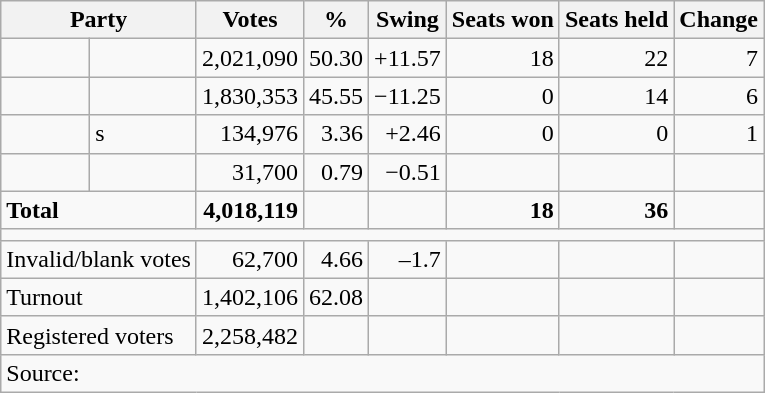<table class="wikitable">
<tr>
<th colspan=2>Party</th>
<th>Votes</th>
<th>%</th>
<th>Swing</th>
<th>Seats won</th>
<th>Seats held</th>
<th>Change</th>
</tr>
<tr>
<td> </td>
<td></td>
<td align=right>2,021,090</td>
<td align=right>50.30</td>
<td align=right>+11.57</td>
<td align=right>18</td>
<td align=right>22</td>
<td align=right> 7</td>
</tr>
<tr>
<td> </td>
<td></td>
<td align=right>1,830,353</td>
<td align=right>45.55</td>
<td align=right>−11.25</td>
<td align=right>0</td>
<td align=right>14</td>
<td align=right> 6</td>
</tr>
<tr>
<td> </td>
<td>s</td>
<td align=right>134,976</td>
<td align=right>3.36</td>
<td align=right>+2.46</td>
<td align=right>0</td>
<td align=right>0</td>
<td align=right> 1</td>
</tr>
<tr>
<td> </td>
<td></td>
<td align=right>31,700</td>
<td align=right>0.79</td>
<td align=right>−0.51</td>
<td align=right></td>
<td align=right></td>
<td align=right></td>
</tr>
<tr>
<td colspan=2><strong>Total</strong></td>
<td align=right><strong>4,018,119</strong></td>
<td align=right> </td>
<td align=right> </td>
<td align=right><strong>18</strong></td>
<td align=right><strong>36</strong></td>
<td align=right></td>
</tr>
<tr>
<td colspan=8></td>
</tr>
<tr>
<td colspan=2>Invalid/blank votes</td>
<td align=right>62,700</td>
<td align=right>4.66</td>
<td align=right>–1.7</td>
<td align=right></td>
<td align=right></td>
<td></td>
</tr>
<tr>
<td colspan=2>Turnout</td>
<td align=right>1,402,106</td>
<td align=right>62.08</td>
<td align=right></td>
<td align=right></td>
<td align=right></td>
<td></td>
</tr>
<tr>
<td colspan=2>Registered voters</td>
<td align=right>2,258,482</td>
<td align=right></td>
<td align=right></td>
<td align=right></td>
<td align=right></td>
<td></td>
</tr>
<tr>
<td colspan=8>Source: </td>
</tr>
</table>
